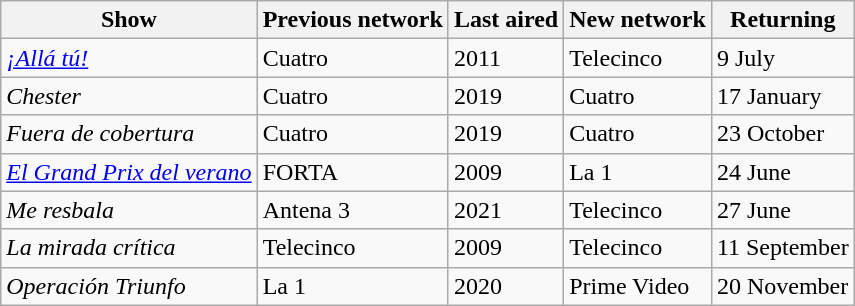<table class="wikitable">
<tr ">
<th>Show</th>
<th>Previous network</th>
<th>Last aired</th>
<th>New network</th>
<th>Returning</th>
</tr>
<tr>
<td><em><a href='#'>¡Allá tú!</a></em></td>
<td>Cuatro</td>
<td>2011</td>
<td>Telecinco</td>
<td>9 July</td>
</tr>
<tr>
<td><em>Chester</em></td>
<td>Cuatro</td>
<td>2019</td>
<td>Cuatro</td>
<td>17 January</td>
</tr>
<tr>
<td><em>Fuera de cobertura</em></td>
<td>Cuatro</td>
<td>2019</td>
<td>Cuatro</td>
<td>23 October</td>
</tr>
<tr>
<td><em><a href='#'>El Grand Prix del verano</a></em></td>
<td>FORTA</td>
<td>2009</td>
<td>La 1</td>
<td>24 June</td>
</tr>
<tr>
<td><em>Me resbala</em></td>
<td>Antena 3</td>
<td>2021</td>
<td>Telecinco</td>
<td>27 June</td>
</tr>
<tr>
<td><em>La mirada crítica</em></td>
<td>Telecinco</td>
<td>2009</td>
<td>Telecinco</td>
<td>11 September</td>
</tr>
<tr>
<td><em>Operación Triunfo</em></td>
<td>La 1</td>
<td>2020</td>
<td>Prime Video</td>
<td>20 November</td>
</tr>
</table>
